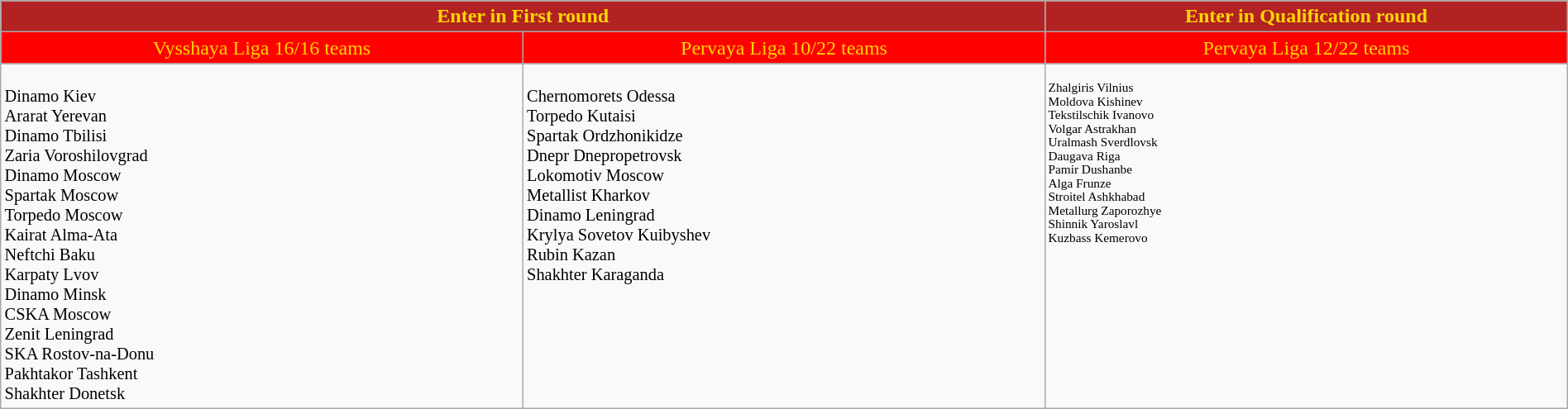<table class="wikitable" style="width:100%;">
<tr style="background:Firebrick; text-align:center;">
<td style="width:67%; color:Gold" colspan="2"><strong>Enter in First round</strong></td>
<td style="width:33%; color:Gold" colspan="1"><strong>Enter in Qualification round</strong></td>
</tr>
<tr style="background:Red;">
<td style="text-align:center; width:33%; color:Gold" colspan=1>Vysshaya Liga 16/16 teams</td>
<td style="text-align:center; width:33%; color:Gold" colspan=1>Pervaya Liga 10/22 teams</td>
<td style="text-align:center; width:33%; color:Gold" colspan=1>Pervaya Liga 12/22 teams</td>
</tr>
<tr style="vertical-align:top; font-size:85%;">
<td><br> Dinamo Kiev<br>
 Ararat Yerevan<br>
 Dinamo Tbilisi<br>
 Zaria Voroshilovgrad<br>
 Dinamo Moscow<br>
 Spartak Moscow<br>
 Torpedo Moscow<br>
 Kairat Alma-Ata<br>
 Neftchi Baku<br>
 Karpaty Lvov<br>
 Dinamo Minsk<br>
 CSKA Moscow<br>
 Zenit Leningrad<br>
 SKA Rostov-na-Donu<br>
 Pakhtakor Tashkent<br>
 Shakhter Donetsk<br></td>
<td><br> Chernomorets Odessa<br>
 Torpedo Kutaisi<br>
 Spartak Ordzhonikidze<br>
 Dnepr Dnepropetrovsk<br>
 Lokomotiv Moscow<br>
 Metallist Kharkov<br>
 Dinamo Leningrad<br>
 Krylya Sovetov Kuibyshev<br>
 Rubin Kazan<br>
 Shakhter Karaganda<br></td>
<td style="font-size:75%;"><br> Zhalgiris Vilnius<br>
 Moldova Kishinev<br>
 Tekstilschik Ivanovo<br>
 Volgar Astrakhan<br>
 Uralmash Sverdlovsk<br>
 Daugava Riga<br>
 Pamir Dushanbe<br>
 Alga Frunze<br>
 Stroitel Ashkhabad<br>
 Metallurg Zaporozhye<br>
 Shinnik Yaroslavl<br>
 Kuzbass Kemerovo<br></td>
</tr>
</table>
